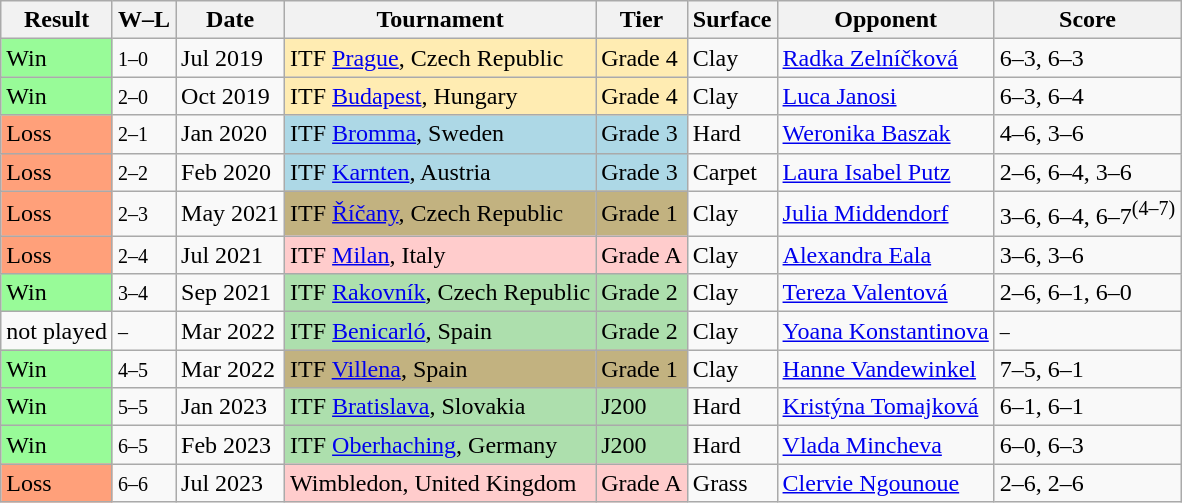<table class="sortable wikitable">
<tr>
<th>Result</th>
<th class="unsortable">W–L</th>
<th>Date</th>
<th>Tournament</th>
<th>Tier</th>
<th>Surface</th>
<th>Opponent</th>
<th class="unsortable">Score</th>
</tr>
<tr>
<td bgcolor="98FB98">Win</td>
<td><small>1–0</small></td>
<td>Jul 2019</td>
<td bgcolor="ffecb2">ITF <a href='#'>Prague</a>, Czech Republic</td>
<td bgcolor="ffecb2">Grade 4</td>
<td>Clay</td>
<td> <a href='#'>Radka Zelníčková</a></td>
<td>6–3, 6–3</td>
</tr>
<tr>
<td bgcolor="98FB98">Win</td>
<td><small>2–0</small></td>
<td>Oct 2019</td>
<td bgcolor="ffecb2">ITF <a href='#'>Budapest</a>, Hungary</td>
<td bgcolor="ffecb2">Grade 4</td>
<td>Clay</td>
<td> <a href='#'>Luca Janosi</a></td>
<td>6–3, 6–4</td>
</tr>
<tr>
<td bgcolor="ffa07a">Loss</td>
<td><small>2–1</small></td>
<td>Jan 2020</td>
<td bgcolor="lightblue">ITF <a href='#'>Bromma</a>, Sweden</td>
<td bgcolor="lightblue">Grade 3</td>
<td>Hard</td>
<td> <a href='#'>Weronika Baszak</a></td>
<td>4–6, 3–6</td>
</tr>
<tr>
<td bgcolor="ffa07a">Loss</td>
<td><small>2–2</small></td>
<td>Feb 2020</td>
<td bgcolor="lightblue">ITF <a href='#'>Karnten</a>, Austria</td>
<td bgcolor="lightblue">Grade 3</td>
<td>Carpet</td>
<td> <a href='#'>Laura Isabel Putz</a></td>
<td>2–6, 6–4, 3–6</td>
</tr>
<tr>
<td bgcolor="ffa07a">Loss</td>
<td><small>2–3</small></td>
<td>May 2021</td>
<td bgcolor="C2B280">ITF <a href='#'>Říčany</a>, Czech Republic</td>
<td bgcolor="C2B280">Grade 1</td>
<td>Clay</td>
<td> <a href='#'>Julia Middendorf</a></td>
<td>3–6, 6–4, 6–7<sup>(4–7)</sup></td>
</tr>
<tr>
<td bgcolor="ffa07a">Loss</td>
<td><small>2–4</small></td>
<td>Jul 2021</td>
<td bgcolor="#fcc">ITF <a href='#'>Milan</a>, Italy</td>
<td bgcolor="#fcc">Grade A</td>
<td>Clay</td>
<td> <a href='#'>Alexandra Eala</a></td>
<td>3–6, 3–6</td>
</tr>
<tr>
<td bgcolor="98FB98">Win</td>
<td><small>3–4</small></td>
<td>Sep 2021</td>
<td bgcolor="ADDFAD">ITF <a href='#'>Rakovník</a>, Czech Republic</td>
<td bgcolor="ADDFAD">Grade 2</td>
<td>Clay</td>
<td> <a href='#'>Tereza Valentová</a></td>
<td>2–6, 6–1, 6–0</td>
</tr>
<tr>
<td>not played</td>
<td><small>–</small></td>
<td>Mar 2022</td>
<td bgcolor="ADDFAD">ITF <a href='#'>Benicarló</a>, Spain</td>
<td bgcolor="ADDFAD">Grade 2</td>
<td>Clay</td>
<td> <a href='#'>Yoana Konstantinova</a></td>
<td><small>–</small></td>
</tr>
<tr>
<td bgcolor="98FB98">Win</td>
<td><small>4–5</small></td>
<td>Mar 2022</td>
<td bgcolor="C2B280">ITF <a href='#'>Villena</a>, Spain</td>
<td bgcolor="C2B280">Grade 1</td>
<td>Clay</td>
<td> <a href='#'>Hanne Vandewinkel</a></td>
<td>7–5, 6–1</td>
</tr>
<tr>
<td bgcolor="98FB98">Win</td>
<td><small>5–5</small></td>
<td>Jan 2023</td>
<td bgcolor="ADDFAD">ITF <a href='#'>Bratislava</a>, Slovakia</td>
<td bgcolor="ADDFAD">J200</td>
<td>Hard</td>
<td> <a href='#'>Kristýna Tomajková</a></td>
<td>6–1, 6–1</td>
</tr>
<tr>
<td bgcolor="98FB98">Win</td>
<td><small>6–5</small></td>
<td>Feb 2023</td>
<td bgcolor="ADDFAD">ITF <a href='#'>Oberhaching</a>, Germany</td>
<td bgcolor="ADDFAD">J200</td>
<td>Hard</td>
<td> <a href='#'>Vlada Mincheva</a></td>
<td>6–0, 6–3</td>
</tr>
<tr>
<td bgcolor="ffa07a">Loss</td>
<td><small>6–6</small></td>
<td>Jul 2023</td>
<td bgcolor=#fcc>Wimbledon, United Kingdom</td>
<td bgcolor=#fcc>Grade A</td>
<td>Grass</td>
<td> <a href='#'>Clervie Ngounoue</a></td>
<td>2–6, 2–6</td>
</tr>
</table>
